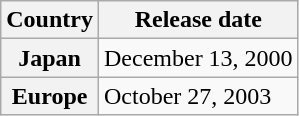<table class="wikitable plainrowheaders">
<tr>
<th>Country</th>
<th>Release date</th>
</tr>
<tr>
<th scope="row">Japan</th>
<td>December 13, 2000</td>
</tr>
<tr>
<th scope="row">Europe</th>
<td>October 27, 2003</td>
</tr>
</table>
